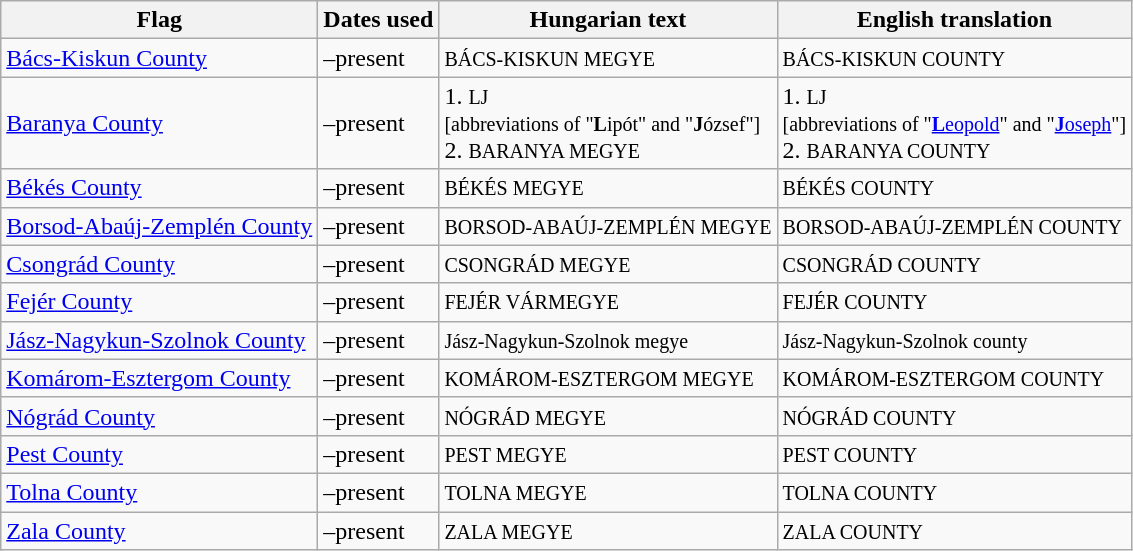<table class="wikitable sortable noresize">
<tr>
<th>Flag</th>
<th>Dates used</th>
<th>Hungarian text</th>
<th>English translation</th>
</tr>
<tr>
<td> <a href='#'>Bács-Kiskun County</a></td>
<td>–present</td>
<td><small>BÁCS-KISKUN MEGYE</small></td>
<td><small>BÁCS-KISKUN COUNTY</small></td>
</tr>
<tr>
<td> <a href='#'>Baranya County</a></td>
<td>–present</td>
<td>1. <small>LJ<br>[abbreviations of "<strong>L</strong>ipót" and "<strong>J</strong>ózsef"]</small><br>2. <small>BARANYA MEGYE</small></td>
<td>1. <small>LJ<br>[abbreviations of "<a href='#'><strong>L</strong>eopold</a>" and "<a href='#'><strong>J</strong>oseph</a>"]</small><br>2. <small>BARANYA COUNTY</small></td>
</tr>
<tr>
<td> <a href='#'>Békés County</a></td>
<td>–present</td>
<td><small>BÉKÉS MEGYE</small></td>
<td><small>BÉKÉS COUNTY</small></td>
</tr>
<tr>
<td> <a href='#'>Borsod-Abaúj-Zemplén County</a></td>
<td>–present</td>
<td><small>BORSOD-ABAÚJ-ZEMPLÉN MEGYE</small></td>
<td><small>BORSOD-ABAÚJ-ZEMPLÉN COUNTY</small></td>
</tr>
<tr>
<td> <a href='#'>Csongrád County</a></td>
<td>–present</td>
<td><small>CSONGRÁD MEGYE</small></td>
<td><small>CSONGRÁD COUNTY</small></td>
</tr>
<tr>
<td> <a href='#'>Fejér County</a></td>
<td>–present</td>
<td><small>FEJÉR VÁRMEGYE</small></td>
<td><small>FEJÉR COUNTY</small></td>
</tr>
<tr>
<td> <a href='#'>Jász-Nagykun-Szolnok County</a></td>
<td>–present</td>
<td><small>Jász-Nagykun-Szolnok megye</small></td>
<td><small>Jász-Nagykun-Szolnok county</small></td>
</tr>
<tr>
<td> <a href='#'>Komárom-Esztergom County</a></td>
<td>–present</td>
<td><small>KOMÁROM-ESZTERGOM MEGYE</small></td>
<td><small>KOMÁROM-ESZTERGOM COUNTY</small></td>
</tr>
<tr>
<td> <a href='#'>Nógrád County</a></td>
<td>–present</td>
<td><small>NÓGRÁD MEGYE</small></td>
<td><small>NÓGRÁD COUNTY</small></td>
</tr>
<tr>
<td> <a href='#'>Pest County</a></td>
<td>–present</td>
<td><small>PEST MEGYE</small></td>
<td><small>PEST COUNTY</small></td>
</tr>
<tr>
<td> <a href='#'>Tolna County</a></td>
<td>–present</td>
<td><small>TOLNA MEGYE</small></td>
<td><small>TOLNA COUNTY</small></td>
</tr>
<tr>
<td> <a href='#'>Zala County</a></td>
<td>–present</td>
<td><small>ZALA MEGYE</small></td>
<td><small>ZALA COUNTY</small></td>
</tr>
</table>
